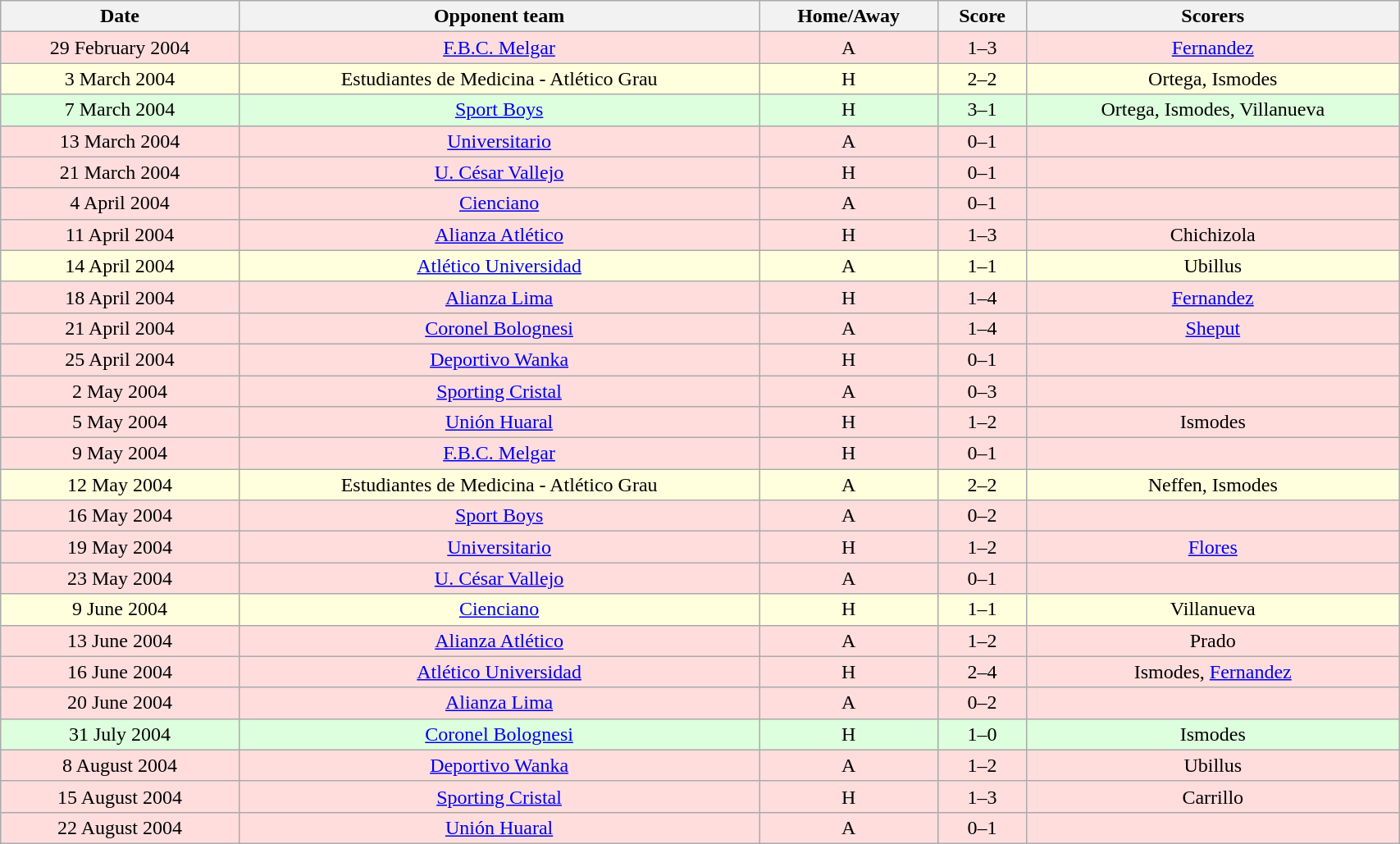<table class="wikitable" width=90%>
<tr>
<th>Date</th>
<th>Opponent team</th>
<th>Home/Away</th>
<th>Score</th>
<th>Scorers</th>
</tr>
<tr bgcolor="#ffdddd">
<td style="text-align: center">29 February 2004</td>
<td style="text-align: center"><a href='#'>F.B.C. Melgar</a></td>
<td style="text-align: center">A</td>
<td style="text-align: center">1–3</td>
<td style="text-align: center"><a href='#'>Fernandez</a></td>
</tr>
<tr bgcolor="#ffffdd">
<td style="text-align: center">3 March 2004</td>
<td style="text-align: center">Estudiantes de Medicina - Atlético Grau</td>
<td style="text-align: center">H</td>
<td style="text-align: center">2–2</td>
<td style="text-align: center">Ortega, Ismodes</td>
</tr>
<tr bgcolor="#ddffdd">
<td style="text-align: center">7 March 2004</td>
<td style="text-align: center"><a href='#'>Sport Boys</a></td>
<td style="text-align: center">H</td>
<td style="text-align: center">3–1</td>
<td style="text-align: center">Ortega, Ismodes, Villanueva</td>
</tr>
<tr bgcolor="#ffdddd">
<td style="text-align: center">13 March 2004</td>
<td style="text-align: center"><a href='#'>Universitario</a></td>
<td style="text-align: center">A</td>
<td style="text-align: center">0–1</td>
<td style="text-align: center"></td>
</tr>
<tr bgcolor="#ffdddd">
<td style="text-align: center">21 March 2004</td>
<td style="text-align: center"><a href='#'>U. César Vallejo</a></td>
<td style="text-align: center">H</td>
<td style="text-align: center">0–1</td>
<td style="text-align: center"></td>
</tr>
<tr bgcolor="#ffdddd">
<td style="text-align: center">4 April 2004</td>
<td style="text-align: center"><a href='#'>Cienciano</a></td>
<td style="text-align: center">A</td>
<td style="text-align: center">0–1</td>
<td style="text-align: center"></td>
</tr>
<tr bgcolor="#ffdddd">
<td style="text-align: center">11 April 2004</td>
<td style="text-align: center"><a href='#'>Alianza Atlético</a></td>
<td style="text-align: center">H</td>
<td style="text-align: center">1–3</td>
<td style="text-align: center">Chichizola</td>
</tr>
<tr bgcolor="#ffffdd">
<td style="text-align: center">14 April 2004</td>
<td style="text-align: center"><a href='#'>Atlético Universidad</a></td>
<td style="text-align: center">A</td>
<td style="text-align: center">1–1</td>
<td style="text-align: center">Ubillus</td>
</tr>
<tr bgcolor="#ffdddd">
<td style="text-align: center">18 April 2004</td>
<td style="text-align: center"><a href='#'>Alianza Lima</a></td>
<td style="text-align: center">H</td>
<td style="text-align: center">1–4</td>
<td style="text-align: center"><a href='#'>Fernandez</a></td>
</tr>
<tr bgcolor="#ffdddd">
<td style="text-align: center">21 April 2004</td>
<td style="text-align: center"><a href='#'>Coronel Bolognesi</a></td>
<td style="text-align: center">A</td>
<td style="text-align: center">1–4</td>
<td style="text-align: center"><a href='#'>Sheput</a></td>
</tr>
<tr bgcolor="#ffdddd">
<td style="text-align: center">25 April 2004</td>
<td style="text-align: center"><a href='#'>Deportivo Wanka</a></td>
<td style="text-align: center">H</td>
<td style="text-align: center">0–1</td>
<td style="text-align: center"></td>
</tr>
<tr bgcolor="#ffdddd">
<td style="text-align: center">2 May 2004</td>
<td style="text-align: center"><a href='#'>Sporting Cristal</a></td>
<td style="text-align: center">A</td>
<td style="text-align: center">0–3</td>
<td style="text-align: center"></td>
</tr>
<tr bgcolor="#ffdddd">
<td style="text-align: center">5 May 2004</td>
<td style="text-align: center"><a href='#'>Unión Huaral</a></td>
<td style="text-align: center">H</td>
<td style="text-align: center">1–2</td>
<td style="text-align: center">Ismodes</td>
</tr>
<tr bgcolor="#ffdddd">
<td style="text-align: center">9 May 2004</td>
<td style="text-align: center"><a href='#'>F.B.C. Melgar</a></td>
<td style="text-align: center">H</td>
<td style="text-align: center">0–1</td>
<td style="text-align: center"></td>
</tr>
<tr bgcolor="#ffffdd">
<td style="text-align: center">12 May 2004</td>
<td style="text-align: center">Estudiantes de Medicina - Atlético Grau</td>
<td style="text-align: center">A</td>
<td style="text-align: center">2–2</td>
<td style="text-align: center">Neffen, Ismodes</td>
</tr>
<tr bgcolor="#ffdddd">
<td style="text-align: center">16 May 2004</td>
<td style="text-align: center"><a href='#'>Sport Boys</a></td>
<td style="text-align: center">A</td>
<td style="text-align: center">0–2</td>
<td style="text-align: center"></td>
</tr>
<tr bgcolor="#ffdddd">
<td style="text-align: center">19 May 2004</td>
<td style="text-align: center"><a href='#'>Universitario</a></td>
<td style="text-align: center">H</td>
<td style="text-align: center">1–2</td>
<td style="text-align: center"><a href='#'>Flores</a></td>
</tr>
<tr bgcolor="#ffdddd">
<td style="text-align: center">23 May 2004</td>
<td style="text-align: center"><a href='#'>U. César Vallejo</a></td>
<td style="text-align: center">A</td>
<td style="text-align: center">0–1</td>
<td style="text-align: center"></td>
</tr>
<tr bgcolor="#ffffdd">
<td style="text-align: center">9 June 2004</td>
<td style="text-align: center"><a href='#'>Cienciano</a></td>
<td style="text-align: center">H</td>
<td style="text-align: center">1–1</td>
<td style="text-align: center">Villanueva</td>
</tr>
<tr bgcolor="#ffdddd">
<td style="text-align: center">13 June 2004</td>
<td style="text-align: center"><a href='#'>Alianza Atlético</a></td>
<td style="text-align: center">A</td>
<td style="text-align: center">1–2</td>
<td style="text-align: center">Prado</td>
</tr>
<tr bgcolor="#ffdddd">
<td style="text-align: center">16 June 2004</td>
<td style="text-align: center"><a href='#'>Atlético Universidad</a></td>
<td style="text-align: center">H</td>
<td style="text-align: center">2–4</td>
<td style="text-align: center">Ismodes, <a href='#'>Fernandez</a></td>
</tr>
<tr bgcolor="#ffdddd">
<td style="text-align: center">20 June 2004</td>
<td style="text-align: center"><a href='#'>Alianza Lima</a></td>
<td style="text-align: center">A</td>
<td style="text-align: center">0–2</td>
<td style="text-align: center"></td>
</tr>
<tr bgcolor="#ddffdd">
<td style="text-align: center">31 July 2004</td>
<td style="text-align: center"><a href='#'>Coronel Bolognesi</a></td>
<td style="text-align: center">H</td>
<td style="text-align: center">1–0</td>
<td style="text-align: center">Ismodes</td>
</tr>
<tr bgcolor="#ffdddd">
<td style="text-align: center">8 August 2004</td>
<td style="text-align: center"><a href='#'>Deportivo Wanka</a></td>
<td style="text-align: center">A</td>
<td style="text-align: center">1–2</td>
<td style="text-align: center">Ubillus</td>
</tr>
<tr bgcolor="#ffdddd">
<td style="text-align: center">15 August 2004</td>
<td style="text-align: center"><a href='#'>Sporting Cristal</a></td>
<td style="text-align: center">H</td>
<td style="text-align: center">1–3</td>
<td style="text-align: center">Carrillo</td>
</tr>
<tr bgcolor="#ffdddd">
<td style="text-align: center">22 August 2004</td>
<td style="text-align: center"><a href='#'>Unión Huaral</a></td>
<td style="text-align: center">A</td>
<td style="text-align: center">0–1</td>
<td style="text-align: center"></td>
</tr>
</table>
